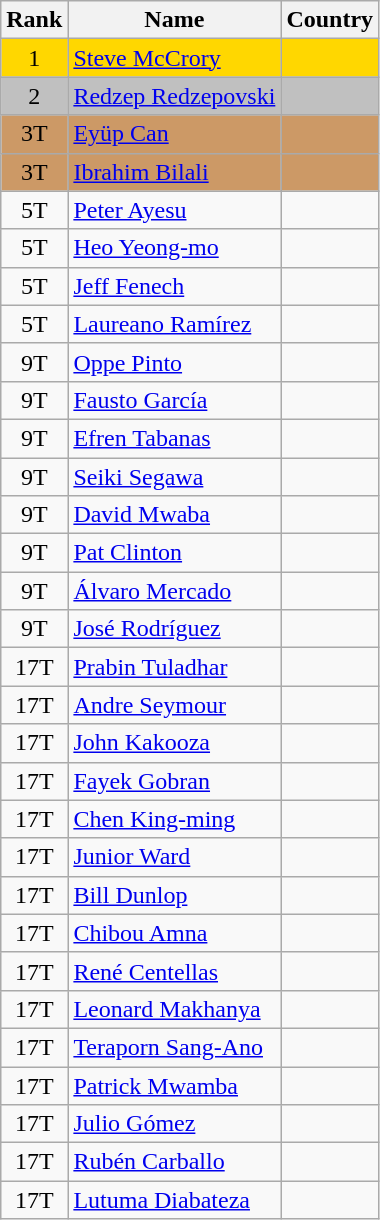<table class="wikitable sortable" style="text-align:center">
<tr>
<th>Rank</th>
<th>Name</th>
<th>Country</th>
</tr>
<tr bgcolor=gold>
<td>1</td>
<td align="left"><a href='#'>Steve McCrory</a></td>
<td align="left"></td>
</tr>
<tr bgcolor=silver>
<td>2</td>
<td align="left"><a href='#'>Redzep Redzepovski</a></td>
<td align="left"></td>
</tr>
<tr bgcolor=#CC9966>
<td>3T</td>
<td align="left"><a href='#'>Eyüp Can</a></td>
<td align="left"></td>
</tr>
<tr bgcolor=#CC9966>
<td>3T</td>
<td align="left"><a href='#'>Ibrahim Bilali</a></td>
<td align="left"></td>
</tr>
<tr>
<td>5T</td>
<td align="left"><a href='#'>Peter Ayesu</a></td>
<td align="left"></td>
</tr>
<tr>
<td>5T</td>
<td align="left"><a href='#'>Heo Yeong-mo</a></td>
<td align="left"></td>
</tr>
<tr>
<td>5T</td>
<td align="left"><a href='#'>Jeff Fenech</a></td>
<td align="left"></td>
</tr>
<tr>
<td>5T</td>
<td align="left"><a href='#'>Laureano Ramírez</a></td>
<td align="left"></td>
</tr>
<tr>
<td>9T</td>
<td align="left"><a href='#'>Oppe Pinto</a></td>
<td align="left"></td>
</tr>
<tr>
<td>9T</td>
<td align="left"><a href='#'>Fausto García</a></td>
<td align="left"></td>
</tr>
<tr>
<td>9T</td>
<td align="left"><a href='#'>Efren Tabanas</a></td>
<td align="left"></td>
</tr>
<tr>
<td>9T</td>
<td align="left"><a href='#'>Seiki Segawa</a></td>
<td align="left"></td>
</tr>
<tr>
<td>9T</td>
<td align="left"><a href='#'>David Mwaba</a></td>
<td align="left"></td>
</tr>
<tr>
<td>9T</td>
<td align="left"><a href='#'>Pat Clinton</a></td>
<td align="left"></td>
</tr>
<tr>
<td>9T</td>
<td align="left"><a href='#'>Álvaro Mercado</a></td>
<td align="left"></td>
</tr>
<tr>
<td>9T</td>
<td align="left"><a href='#'>José Rodríguez</a></td>
<td align="left"></td>
</tr>
<tr>
<td>17T</td>
<td align="left"><a href='#'>Prabin Tuladhar</a></td>
<td align="left"></td>
</tr>
<tr>
<td>17T</td>
<td align="left"><a href='#'>Andre Seymour</a></td>
<td align="left"></td>
</tr>
<tr>
<td>17T</td>
<td align="left"><a href='#'>John Kakooza</a></td>
<td align="left"></td>
</tr>
<tr>
<td>17T</td>
<td align="left"><a href='#'>Fayek Gobran</a></td>
<td align="left"></td>
</tr>
<tr>
<td>17T</td>
<td align="left"><a href='#'>Chen King-ming</a></td>
<td align="left"></td>
</tr>
<tr>
<td>17T</td>
<td align="left"><a href='#'>Junior Ward</a></td>
<td align="left"></td>
</tr>
<tr>
<td>17T</td>
<td align="left"><a href='#'>Bill Dunlop</a></td>
<td align="left"></td>
</tr>
<tr>
<td>17T</td>
<td align="left"><a href='#'>Chibou Amna</a></td>
<td align="left"></td>
</tr>
<tr>
<td>17T</td>
<td align="left"><a href='#'>René Centellas</a></td>
<td align="left"></td>
</tr>
<tr>
<td>17T</td>
<td align="left"><a href='#'>Leonard Makhanya</a></td>
<td align="left"></td>
</tr>
<tr>
<td>17T</td>
<td align="left"><a href='#'>Teraporn Sang-Ano</a></td>
<td align="left"></td>
</tr>
<tr>
<td>17T</td>
<td align="left"><a href='#'>Patrick Mwamba</a></td>
<td align="left"></td>
</tr>
<tr>
<td>17T</td>
<td align="left"><a href='#'>Julio Gómez</a></td>
<td align="left"></td>
</tr>
<tr>
<td>17T</td>
<td align="left"><a href='#'>Rubén Carballo</a></td>
<td align="left"></td>
</tr>
<tr>
<td>17T</td>
<td align="left"><a href='#'>Lutuma Diabateza</a></td>
<td align="left"></td>
</tr>
</table>
